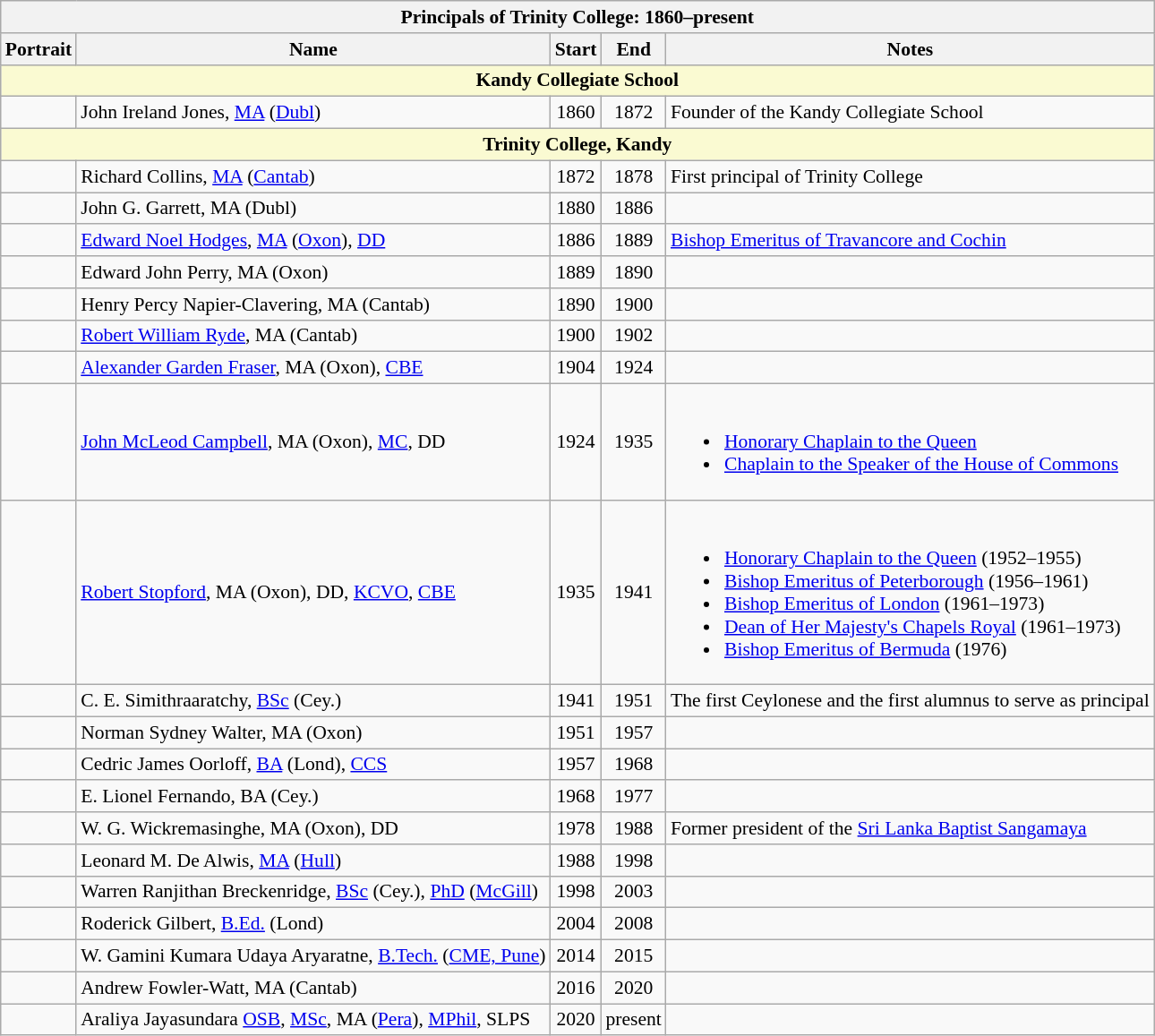<table class="wikitable sticky-header-multi mw-collapsible" style="font-size:90%; text-align:left">
<tr>
<th colspan=5>Principals of Trinity College: 1860–present</th>
</tr>
<tr>
<th>Portrait</th>
<th>Name</th>
<th>Start</th>
<th>End</th>
<th>Notes</th>
</tr>
<tr style="background:#FAFAD2">
<td colspan=5 style=text-align:center><strong>Kandy Collegiate School</strong></td>
</tr>
<tr>
<td></td>
<td>John Ireland Jones, <a href='#'>MA</a> (<a href='#'>Dubl</a>)</td>
<td style=text-align:center>1860</td>
<td style=text-align:center>1872</td>
<td>Founder of the Kandy Collegiate School</td>
</tr>
<tr style="background:#FAFAD2">
<td colspan=5 style=text-align:center><strong>Trinity College, Kandy</strong></td>
</tr>
<tr>
<td></td>
<td>Richard Collins, <a href='#'>MA</a> (<a href='#'>Cantab</a>)</td>
<td style=text-align:center>1872</td>
<td style=text-align:center>1878</td>
<td>First principal of Trinity College</td>
</tr>
<tr>
<td></td>
<td>John G. Garrett, MA (Dubl)</td>
<td style=text-align:center>1880</td>
<td style=text-align:center>1886</td>
<td></td>
</tr>
<tr>
<td></td>
<td><a href='#'>Edward Noel Hodges</a>, <a href='#'>MA</a> (<a href='#'>Oxon</a>), <a href='#'>DD</a></td>
<td style=text-align:center>1886</td>
<td style=text-align:center>1889</td>
<td><a href='#'>Bishop Emeritus of Travancore and Cochin</a></td>
</tr>
<tr>
<td></td>
<td>Edward John Perry, MA (Oxon)</td>
<td style=text-align:center>1889</td>
<td style=text-align:center>1890</td>
<td></td>
</tr>
<tr>
<td></td>
<td>Henry Percy Napier-Clavering, MA (Cantab)</td>
<td style=text-align:center>1890</td>
<td style=text-align:center>1900</td>
<td></td>
</tr>
<tr>
<td></td>
<td><a href='#'>Robert William Ryde</a>, MA (Cantab)</td>
<td style=text-align:center>1900</td>
<td style=text-align:center>1902</td>
<td></td>
</tr>
<tr>
<td></td>
<td><a href='#'>Alexander Garden Fraser</a>, MA (Oxon), <a href='#'>CBE</a></td>
<td style=text-align:center>1904</td>
<td style=text-align:center>1924</td>
<td></td>
</tr>
<tr>
<td></td>
<td><a href='#'>John McLeod Campbell</a>, MA (Oxon), <a href='#'>MC</a>, DD</td>
<td style=text-align:center>1924</td>
<td style=text-align:center>1935</td>
<td><br><ul><li><a href='#'>Honorary Chaplain to the Queen</a></li><li><a href='#'>Chaplain to the Speaker of the House of Commons</a></li></ul></td>
</tr>
<tr>
<td></td>
<td><a href='#'>Robert Stopford</a>, MA (Oxon), DD, <a href='#'>KCVO</a>, <a href='#'>CBE</a></td>
<td style=text-align:center>1935</td>
<td style=text-align:center>1941</td>
<td><br><ul><li><a href='#'>Honorary Chaplain to the Queen</a> (1952–1955)</li><li><a href='#'>Bishop Emeritus of Peterborough</a> (1956–1961)</li><li><a href='#'>Bishop Emeritus of London</a> (1961–1973)</li><li><a href='#'>Dean of Her Majesty's Chapels Royal</a> (1961–1973)</li><li><a href='#'>Bishop Emeritus of Bermuda</a> (1976)</li></ul></td>
</tr>
<tr>
<td></td>
<td>C. E. Simithraaratchy, <a href='#'>BSc</a> (Cey.)</td>
<td style=text-align:center>1941</td>
<td style=text-align:center>1951</td>
<td>The first Ceylonese and the first alumnus to serve as principal</td>
</tr>
<tr>
<td></td>
<td>Norman Sydney Walter, MA (Oxon)</td>
<td style=text-align:center>1951</td>
<td style=text-align:center>1957</td>
<td></td>
</tr>
<tr>
<td></td>
<td>Cedric James Oorloff, <a href='#'>BA</a> (Lond), <a href='#'>CCS</a></td>
<td style=text-align:center>1957</td>
<td style=text-align:center>1968</td>
<td></td>
</tr>
<tr>
<td></td>
<td>E. Lionel Fernando, BA (Cey.)</td>
<td style=text-align:center>1968</td>
<td style=text-align:center>1977</td>
<td></td>
</tr>
<tr>
<td></td>
<td>W. G. Wickremasinghe, MA (Oxon), DD</td>
<td style=text-align:center>1978</td>
<td style=text-align:center>1988</td>
<td>Former president of the <a href='#'>Sri Lanka Baptist Sangamaya</a></td>
</tr>
<tr>
<td></td>
<td>Leonard M. De Alwis, <a href='#'>MA</a> (<a href='#'>Hull</a>)</td>
<td style=text-align:center>1988</td>
<td style=text-align:center>1998</td>
<td></td>
</tr>
<tr>
<td></td>
<td>Warren Ranjithan Breckenridge, <a href='#'>BSc</a> (Cey.), <a href='#'>PhD</a> (<a href='#'>McGill</a>)</td>
<td style=text-align:center>1998</td>
<td style=text-align:center>2003</td>
<td></td>
</tr>
<tr>
<td></td>
<td>Roderick Gilbert, <a href='#'>B.Ed.</a> (Lond)</td>
<td style=text-align:center>2004</td>
<td style=text-align:center>2008</td>
<td></td>
</tr>
<tr>
<td></td>
<td>W. Gamini Kumara Udaya Aryaratne, <a href='#'>B.Tech.</a> (<a href='#'>CME, Pune</a>)</td>
<td style=text-align:center>2014</td>
<td style=text-align:center>2015</td>
<td></td>
</tr>
<tr>
<td></td>
<td>Andrew Fowler-Watt, MA (Cantab)</td>
<td style=text-align:center>2016</td>
<td style=text-align:center>2020</td>
<td></td>
</tr>
<tr>
<td></td>
<td>Araliya Jayasundara <a href='#'>OSB</a>, <a href='#'>MSc</a>, MA (<a href='#'>Pera</a>), <a href='#'>MPhil</a>, SLPS</td>
<td style=text-align:center>2020</td>
<td style=text-align:center>present</td>
<td></td>
</tr>
</table>
